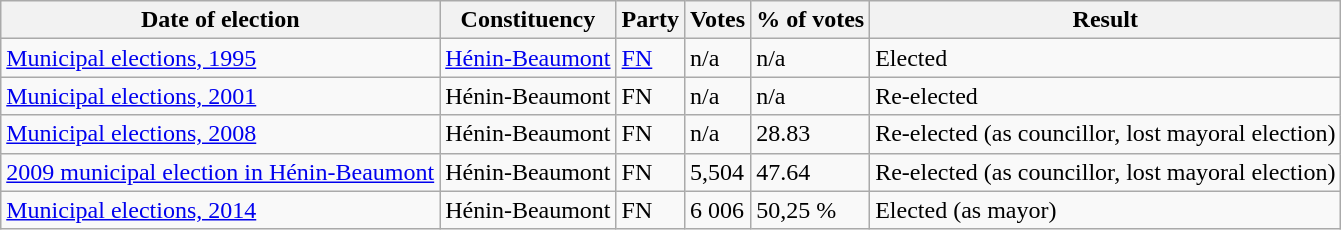<table class="wikitable">
<tr>
<th>Date of election</th>
<th>Constituency</th>
<th>Party</th>
<th>Votes</th>
<th>% of votes</th>
<th>Result</th>
</tr>
<tr>
<td><a href='#'>Municipal elections, 1995</a></td>
<td><a href='#'>Hénin-Beaumont</a></td>
<td><a href='#'>FN</a></td>
<td>n/a</td>
<td>n/a</td>
<td>Elected</td>
</tr>
<tr>
<td><a href='#'>Municipal elections, 2001</a></td>
<td>Hénin-Beaumont</td>
<td>FN</td>
<td>n/a</td>
<td>n/a</td>
<td>Re-elected</td>
</tr>
<tr>
<td><a href='#'>Municipal elections, 2008</a></td>
<td>Hénin-Beaumont</td>
<td>FN</td>
<td>n/a</td>
<td>28.83</td>
<td>Re-elected (as councillor, lost mayoral election)</td>
</tr>
<tr>
<td><a href='#'>2009 municipal election in Hénin-Beaumont</a></td>
<td>Hénin-Beaumont</td>
<td>FN</td>
<td>5,504</td>
<td>47.64</td>
<td>Re-elected (as councillor, lost mayoral election)</td>
</tr>
<tr>
<td><a href='#'>Municipal elections, 2014</a></td>
<td>Hénin-Beaumont</td>
<td>FN</td>
<td>6 006</td>
<td>50,25 %</td>
<td>Elected (as mayor)</td>
</tr>
</table>
